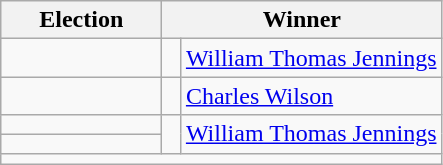<table class=wikitable>
<tr>
<th width=100>Election</th>
<th width=175 colspan=2>Winner</th>
</tr>
<tr>
<td></td>
<td width=5 bgcolor=></td>
<td><a href='#'>William Thomas Jennings</a></td>
</tr>
<tr>
<td></td>
<td bgcolor=></td>
<td><a href='#'>Charles Wilson</a></td>
</tr>
<tr>
<td></td>
<td rowspan=2 width=5 bgcolor=></td>
<td rowspan=2><a href='#'>William Thomas Jennings</a></td>
</tr>
<tr>
<td></td>
</tr>
<tr>
<td colspan=3 align=center></td>
</tr>
</table>
